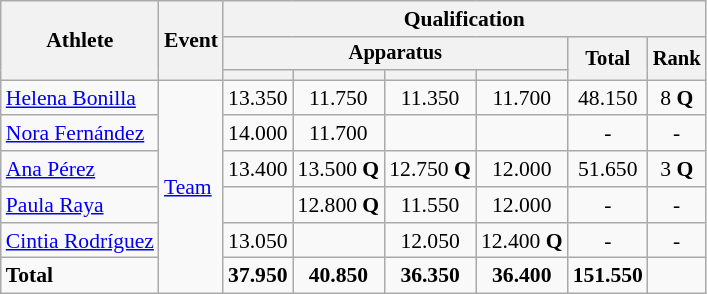<table class="wikitable" style="font-size:90%">
<tr>
<th rowspan=3>Athlete</th>
<th rowspan=3>Event</th>
<th colspan=6>Qualification</th>
</tr>
<tr style="font-size:95%">
<th colspan=4>Apparatus</th>
<th rowspan=2>Total</th>
<th rowspan=2>Rank</th>
</tr>
<tr style="font-size:95%">
<th></th>
<th></th>
<th></th>
<th></th>
</tr>
<tr align=center>
<td align=left><a href='#'>Helena Bonilla</a></td>
<td align=left rowspan=6><a href='#'>Team</a></td>
<td>13.350</td>
<td>11.750</td>
<td>11.350</td>
<td>11.700</td>
<td>48.150</td>
<td>8 <strong>Q</strong></td>
</tr>
<tr align=center>
<td align=left><a href='#'>Nora Fernández</a></td>
<td>14.000</td>
<td>11.700</td>
<td></td>
<td></td>
<td>-</td>
<td>-</td>
</tr>
<tr align=center>
<td align=left><a href='#'>Ana Pérez</a></td>
<td>13.400</td>
<td>13.500 <strong>Q</strong></td>
<td>12.750 <strong>Q</strong></td>
<td>12.000</td>
<td>51.650</td>
<td>3 <strong>Q</strong></td>
</tr>
<tr align=center>
<td align=left><a href='#'>Paula Raya</a></td>
<td></td>
<td>12.800 <strong>Q</strong></td>
<td>11.550</td>
<td>12.000</td>
<td>-</td>
<td>-</td>
</tr>
<tr align=center>
<td align=left><a href='#'>Cintia Rodríguez</a></td>
<td>13.050</td>
<td></td>
<td>12.050</td>
<td>12.400 <strong>Q</strong></td>
<td>-</td>
<td>-</td>
</tr>
<tr align=center>
<td align=left><strong>Total</strong></td>
<td><strong>37.950</strong></td>
<td><strong>40.850</strong></td>
<td><strong>36.350</strong></td>
<td><strong>36.400</strong></td>
<td><strong>151.550</strong></td>
<td></td>
</tr>
</table>
